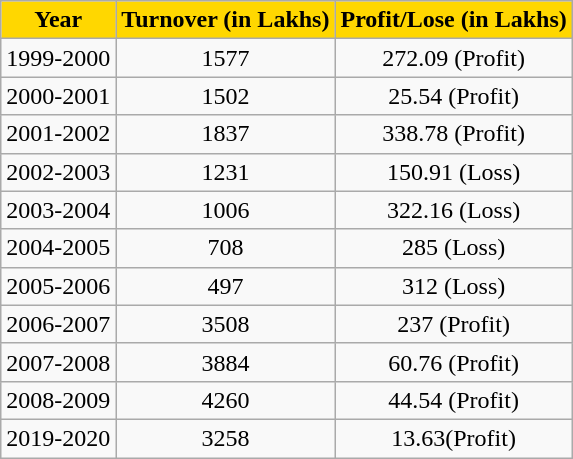<table class="wikitable plainrowheaders unsortable" style="text-align:center">
<tr>
<th scope="col" rowspan="1" style="background:Gold;">Year</th>
<th scope="col" rowspan="1" style="background:Gold;">Turnover (in Lakhs)</th>
<th scope="col" rowspan="1" style="background:Gold;">Profit/Lose (in Lakhs)</th>
</tr>
<tr>
<td valign="center">1999-2000</td>
<td valign="center">1577</td>
<td valign="center">272.09 (Profit)</td>
</tr>
<tr>
<td valign="center">2000-2001</td>
<td valign="center">1502</td>
<td valign="center">25.54 (Profit)</td>
</tr>
<tr>
<td valign="center">2001-2002</td>
<td valign="center">1837</td>
<td valign="center">338.78 (Profit)</td>
</tr>
<tr>
<td valign="center">2002-2003</td>
<td valign="center">1231</td>
<td valign="center">150.91 (Loss)</td>
</tr>
<tr>
<td valign="center">2003-2004</td>
<td valign="center">1006</td>
<td valign="center">322.16 (Loss)</td>
</tr>
<tr>
<td valign="center">2004-2005</td>
<td valign="center">708</td>
<td valign="center">285 (Loss)</td>
</tr>
<tr>
<td valign="center">2005-2006</td>
<td valign="center">497</td>
<td valign="center">312 (Loss)</td>
</tr>
<tr>
<td valign="center">2006-2007</td>
<td valign="center">3508</td>
<td valign="center">237 (Profit)</td>
</tr>
<tr>
<td valign="center">2007-2008</td>
<td valign="center">3884</td>
<td valign="center">60.76 (Profit)</td>
</tr>
<tr>
<td valign="center">2008-2009</td>
<td valign="center">4260</td>
<td valign="center">44.54 (Profit)</td>
</tr>
<tr>
<td>2019-2020</td>
<td>3258</td>
<td>13.63(Profit)</td>
</tr>
</table>
